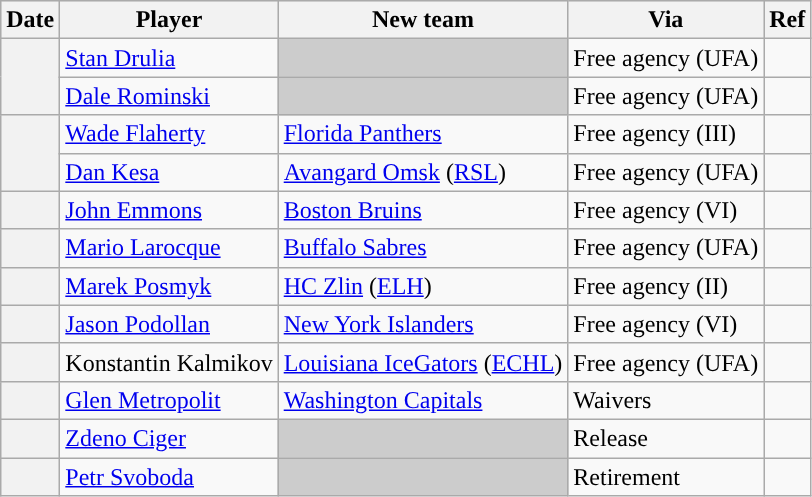<table class="wikitable plainrowheaders">
<tr style="background:#ddd; text-align:center;">
<th>Date</th>
<th>Player</th>
<th>New team</th>
<th>Via</th>
<th>Ref</th>
</tr>
<tr>
<th scope="row" rowspan=2></th>
<td><a href='#'>Stan Drulia</a></td>
<td style="background:#ccc"></td>
<td>Free agency (UFA)</td>
<td></td>
</tr>
<tr>
<td><a href='#'>Dale Rominski</a></td>
<td style="background:#ccc"></td>
<td>Free agency (UFA)</td>
<td></td>
</tr>
<tr>
<th scope="row" rowspan=2></th>
<td><a href='#'>Wade Flaherty</a></td>
<td><a href='#'>Florida Panthers</a></td>
<td>Free agency (III)</td>
<td></td>
</tr>
<tr>
<td><a href='#'>Dan Kesa</a></td>
<td><a href='#'>Avangard Omsk</a> (<a href='#'>RSL</a>)</td>
<td>Free agency (UFA)</td>
<td></td>
</tr>
<tr>
<th scope="row"></th>
<td><a href='#'>John Emmons</a></td>
<td><a href='#'>Boston Bruins</a></td>
<td>Free agency (VI)</td>
<td></td>
</tr>
<tr>
<th scope="row"></th>
<td><a href='#'>Mario Larocque</a></td>
<td><a href='#'>Buffalo Sabres</a></td>
<td>Free agency (UFA)</td>
<td></td>
</tr>
<tr>
<th scope="row"></th>
<td><a href='#'>Marek Posmyk</a></td>
<td><a href='#'>HC Zlin</a> (<a href='#'>ELH</a>)</td>
<td>Free agency (II)</td>
<td></td>
</tr>
<tr>
<th scope="row"></th>
<td><a href='#'>Jason Podollan</a></td>
<td><a href='#'>New York Islanders</a></td>
<td>Free agency (VI)</td>
<td></td>
</tr>
<tr>
<th scope="row"></th>
<td>Konstantin Kalmikov</td>
<td><a href='#'>Louisiana IceGators</a> (<a href='#'>ECHL</a>)</td>
<td>Free agency (UFA)</td>
<td></td>
</tr>
<tr>
<th scope="row"></th>
<td><a href='#'>Glen Metropolit</a></td>
<td><a href='#'>Washington Capitals</a></td>
<td>Waivers</td>
<td></td>
</tr>
<tr>
<th scope="row"></th>
<td><a href='#'>Zdeno Ciger</a></td>
<td style="background:#ccc"></td>
<td>Release</td>
<td></td>
</tr>
<tr>
<th scope="row"></th>
<td><a href='#'>Petr Svoboda</a></td>
<td style="background:#ccc"></td>
<td>Retirement</td>
<td></td>
</tr>
</table>
